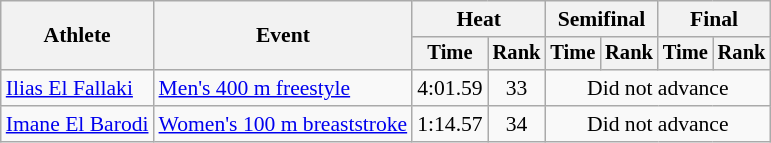<table class=wikitable style="font-size:90%">
<tr>
<th rowspan="2">Athlete</th>
<th rowspan="2">Event</th>
<th colspan="2">Heat</th>
<th colspan="2">Semifinal</th>
<th colspan="2">Final</th>
</tr>
<tr style="font-size:95%">
<th>Time</th>
<th>Rank</th>
<th>Time</th>
<th>Rank</th>
<th>Time</th>
<th>Rank</th>
</tr>
<tr align=center>
<td align=left><a href='#'>Ilias El Fallaki</a></td>
<td align=left><a href='#'>Men's 400 m freestyle</a></td>
<td>4:01.59</td>
<td>33</td>
<td colspan="4">Did not advance</td>
</tr>
<tr align=center>
<td align=left><a href='#'>Imane El Barodi</a></td>
<td align=left><a href='#'>Women's 100 m breaststroke</a></td>
<td>1:14.57</td>
<td>34</td>
<td colspan="4">Did not advance</td>
</tr>
</table>
